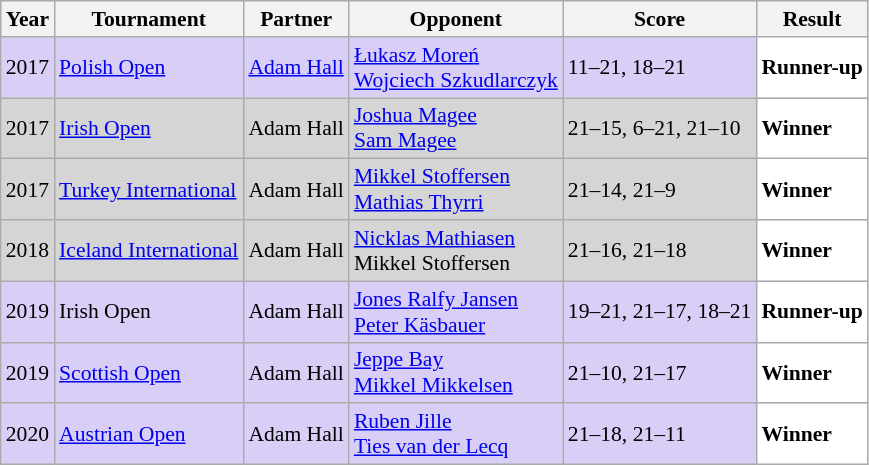<table class="sortable wikitable" style="font-size: 90%;">
<tr>
<th>Year</th>
<th>Tournament</th>
<th>Partner</th>
<th>Opponent</th>
<th>Score</th>
<th>Result</th>
</tr>
<tr style="background:#D8CEF6">
<td align="center">2017</td>
<td align="left"><a href='#'>Polish Open</a></td>
<td align="left"> <a href='#'>Adam Hall</a></td>
<td align="left"> <a href='#'>Łukasz Moreń</a><br> <a href='#'>Wojciech Szkudlarczyk</a></td>
<td align="left">11–21, 18–21</td>
<td style="text-align:left; background:white"> <strong>Runner-up</strong></td>
</tr>
<tr style="background:#D5D5D5">
<td align="center">2017</td>
<td align="left"><a href='#'>Irish Open</a></td>
<td align="left"> Adam Hall</td>
<td align="left"> <a href='#'>Joshua Magee</a><br> <a href='#'>Sam Magee</a></td>
<td align="left">21–15, 6–21, 21–10</td>
<td style="text-align:left; background:white"> <strong>Winner</strong></td>
</tr>
<tr style="background:#D5D5D5">
<td align="center">2017</td>
<td align="left"><a href='#'>Turkey International</a></td>
<td align="left"> Adam Hall</td>
<td align="left"> <a href='#'>Mikkel Stoffersen</a><br> <a href='#'>Mathias Thyrri</a></td>
<td align="left">21–14, 21–9</td>
<td style="text-align:left; background:white"> <strong>Winner</strong></td>
</tr>
<tr style="background:#D5D5D5">
<td align="center">2018</td>
<td align="left"><a href='#'>Iceland International</a></td>
<td align="left"> Adam Hall</td>
<td align="left"> <a href='#'>Nicklas Mathiasen</a><br> Mikkel Stoffersen</td>
<td align="left">21–16, 21–18</td>
<td style="text-align:left; background:white"> <strong>Winner</strong></td>
</tr>
<tr style="background:#D8CEF6">
<td align="center">2019</td>
<td align="left">Irish Open</td>
<td align="left"> Adam Hall</td>
<td align="left"> <a href='#'>Jones Ralfy Jansen</a><br> <a href='#'>Peter Käsbauer</a></td>
<td align="left">19–21, 21–17, 18–21</td>
<td style="text-align:left; background:white"> <strong>Runner-up</strong></td>
</tr>
<tr style="background:#D8CEF6">
<td align="center">2019</td>
<td align="left"><a href='#'>Scottish Open</a></td>
<td align="left"> Adam Hall</td>
<td align="left"> <a href='#'>Jeppe Bay</a><br> <a href='#'>Mikkel Mikkelsen</a></td>
<td align="left">21–10, 21–17</td>
<td style="text-align:left; background:white"> <strong>Winner</strong></td>
</tr>
<tr style="background:#D8CEF6">
<td align="center">2020</td>
<td align="left"><a href='#'>Austrian Open</a></td>
<td align="left"> Adam Hall</td>
<td align="left"> <a href='#'>Ruben Jille</a><br> <a href='#'>Ties van der Lecq</a></td>
<td align="left">21–18, 21–11</td>
<td style="text-align:left; background:white"> <strong>Winner</strong></td>
</tr>
</table>
